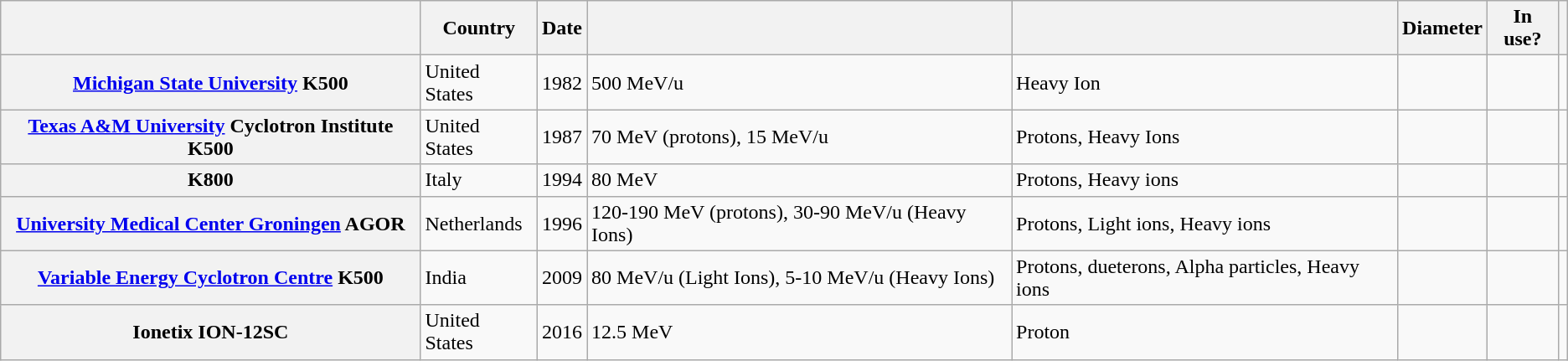<table class="wikitable sortable plainrowheaders">
<tr>
<th scope="col"></th>
<th scope="col">Country</th>
<th scope="col">Date</th>
<th scope="col"></th>
<th scope="col"></th>
<th scope="col">Diameter</th>
<th scope="col">In use?</th>
<th scope="col"></th>
</tr>
<tr>
<th scope="row"><a href='#'>Michigan State University</a> K500</th>
<td>United States</td>
<td>1982</td>
<td>500 MeV/u</td>
<td>Heavy Ion</td>
<td></td>
<td></td>
<td></td>
</tr>
<tr>
<th scope="row"><a href='#'>Texas A&M University</a> Cyclotron Institute K500</th>
<td>United States</td>
<td>1987</td>
<td>70 MeV (protons), 15 MeV/u</td>
<td>Protons, Heavy Ions</td>
<td></td>
<td></td>
<td></td>
</tr>
<tr>
<th scope="row"> K800</th>
<td>Italy</td>
<td>1994</td>
<td>80 MeV</td>
<td>Protons, Heavy ions</td>
<td></td>
<td></td>
<td></td>
</tr>
<tr>
<th scope="row"><a href='#'>University Medical Center Groningen</a> AGOR</th>
<td>Netherlands</td>
<td>1996</td>
<td>120-190 MeV (protons), 30-90 MeV/u (Heavy Ions)</td>
<td>Protons, Light ions, Heavy ions</td>
<td></td>
<td></td>
<td></td>
</tr>
<tr>
<th scope="row"><a href='#'>Variable Energy Cyclotron Centre</a> K500</th>
<td>India</td>
<td>2009</td>
<td>80 MeV/u (Light Ions), 5-10 MeV/u (Heavy Ions)</td>
<td>Protons, dueterons, Alpha particles, Heavy ions</td>
<td></td>
<td></td>
<td></td>
</tr>
<tr>
<th scope="row">Ionetix ION-12SC</th>
<td>United States</td>
<td>2016</td>
<td>12.5 MeV</td>
<td>Proton</td>
<td></td>
<td></td>
<td></td>
</tr>
</table>
